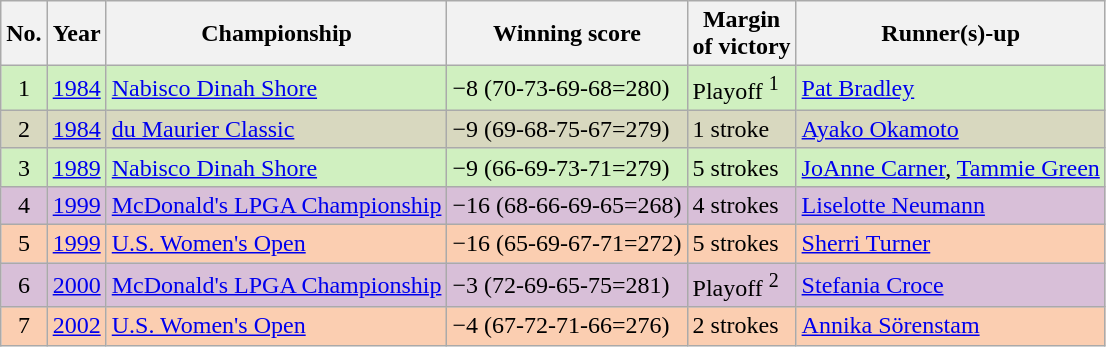<table class="wikitable">
<tr>
<th>No.</th>
<th>Year</th>
<th>Championship</th>
<th>Winning score</th>
<th>Margin<br>of victory</th>
<th>Runner(s)-up</th>
</tr>
<tr style="background:#D0F0C0;">
<td align=center>1</td>
<td><a href='#'>1984</a></td>
<td><a href='#'>Nabisco Dinah Shore</a></td>
<td>−8 (70-73-69-68=280)</td>
<td>Playoff <sup>1</sup></td>
<td> <a href='#'>Pat Bradley</a></td>
</tr>
<tr style="background:#D8D8BF;">
<td align=center>2</td>
<td><a href='#'>1984</a></td>
<td><a href='#'>du Maurier Classic</a></td>
<td>−9 (69-68-75-67=279)</td>
<td>1 stroke</td>
<td> <a href='#'>Ayako Okamoto</a></td>
</tr>
<tr style="background:#D0F0C0;">
<td align=center>3</td>
<td><a href='#'>1989</a></td>
<td><a href='#'>Nabisco Dinah Shore</a></td>
<td>−9 (66-69-73-71=279)</td>
<td>5 strokes</td>
<td> <a href='#'>JoAnne Carner</a>,  <a href='#'>Tammie Green</a></td>
</tr>
<tr style="background:#D8BFD8;">
<td align=center>4</td>
<td><a href='#'>1999</a></td>
<td><a href='#'>McDonald's LPGA Championship</a></td>
<td>−16 (68-66-69-65=268)</td>
<td>4 strokes</td>
<td> <a href='#'>Liselotte Neumann</a></td>
</tr>
<tr style="background:#FBCEB1;">
<td align=center>5</td>
<td><a href='#'>1999</a></td>
<td><a href='#'>U.S. Women's Open</a></td>
<td>−16 (65-69-67-71=272)</td>
<td>5 strokes</td>
<td> <a href='#'>Sherri Turner</a></td>
</tr>
<tr style="background:#D8BFD8;">
<td align=center>6</td>
<td><a href='#'>2000</a></td>
<td><a href='#'>McDonald's LPGA Championship</a></td>
<td>−3 (72-69-65-75=281)</td>
<td>Playoff <sup>2</sup></td>
<td> <a href='#'>Stefania Croce</a></td>
</tr>
<tr style="background:#FBCEB1;">
<td align=center>7</td>
<td><a href='#'>2002</a></td>
<td><a href='#'>U.S. Women's Open</a></td>
<td>−4 (67-72-71-66=276)</td>
<td>2 strokes</td>
<td> <a href='#'>Annika Sörenstam</a></td>
</tr>
</table>
